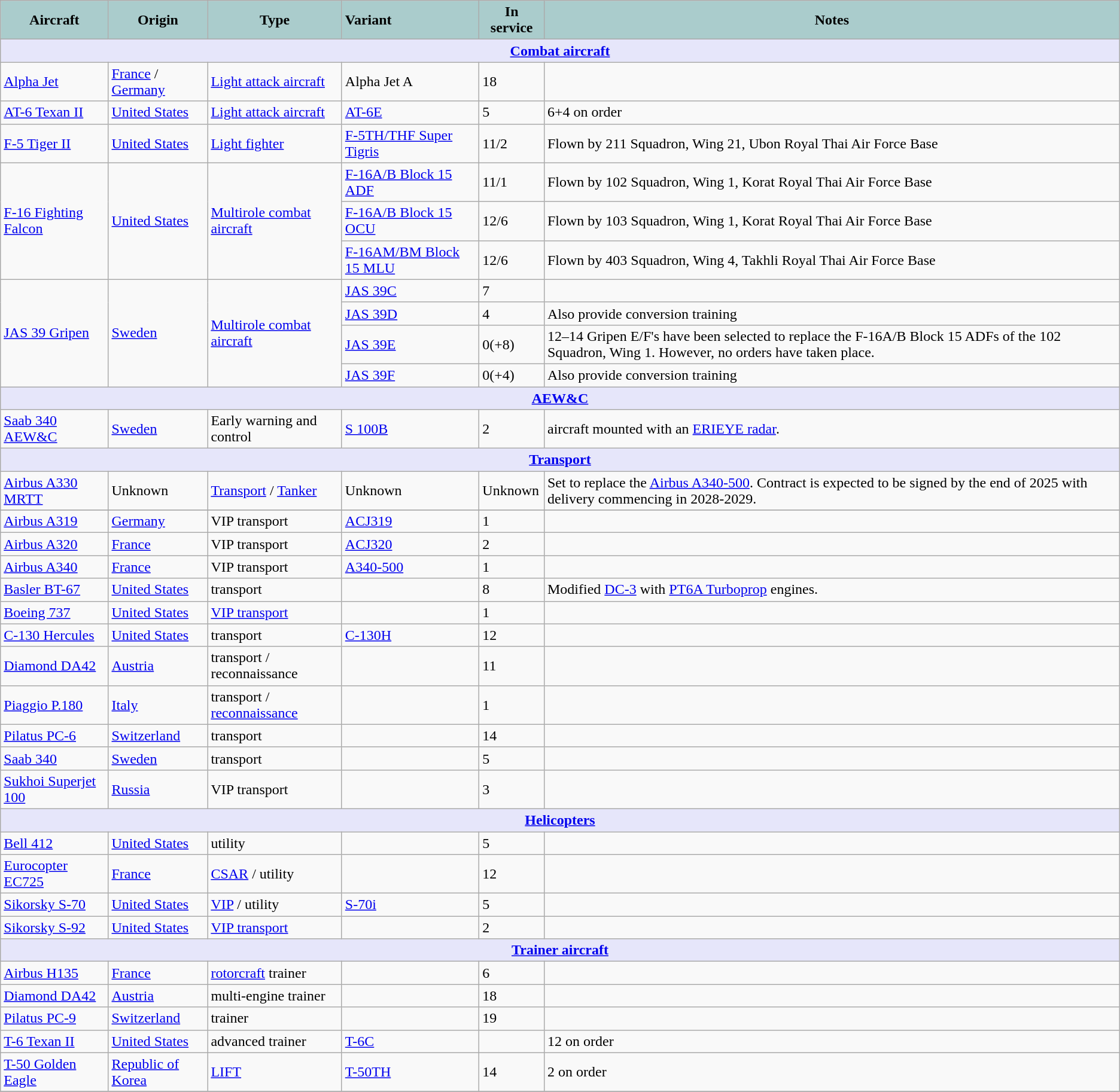<table class="wikitable">
<tr>
<th style="text-align:center; background:#acc;">Aircraft</th>
<th style="text-align: center; background:#acc;">Origin</th>
<th style="text-align:l center; background:#acc;">Type</th>
<th style="text-align:left; background:#acc;">Variant</th>
<th style="text-align:center; background:#acc;">In service</th>
<th style="text-align: center; background:#acc;">Notes</th>
</tr>
<tr>
<th style="align: center; background: lavender;" colspan="7"><a href='#'>Combat aircraft</a></th>
</tr>
<tr>
<td><a href='#'>Alpha Jet</a></td>
<td><a href='#'>France</a> / <a href='#'>Germany</a></td>
<td><a href='#'>Light attack aircraft</a></td>
<td>Alpha Jet A</td>
<td>18</td>
<td></td>
</tr>
<tr>
<td><a href='#'>AT-6 Texan II</a></td>
<td><a href='#'>United States</a></td>
<td><a href='#'>Light attack aircraft</a></td>
<td><a href='#'>AT-6E</a></td>
<td>5</td>
<td>6+4 on order</td>
</tr>
<tr>
<td><a href='#'>F-5 Tiger II</a></td>
<td><a href='#'>United States</a></td>
<td><a href='#'>Light fighter</a></td>
<td><a href='#'>F-5TH/THF Super Tigris</a></td>
<td>11/2</td>
<td>Flown by 211 Squadron, Wing 21, Ubon Royal Thai Air Force Base</td>
</tr>
<tr>
<td rowspan="3"><a href='#'>F-16 Fighting Falcon</a></td>
<td rowspan="3"><a href='#'>United States</a></td>
<td rowspan="3"><a href='#'>Multirole combat aircraft</a></td>
<td><a href='#'>F-16A/B Block 15 ADF</a></td>
<td>11/1</td>
<td>Flown by 102 Squadron, Wing 1, Korat Royal Thai Air Force Base</td>
</tr>
<tr>
<td><a href='#'>F-16A/B Block 15 OCU</a></td>
<td>12/6</td>
<td>Flown by 103 Squadron, Wing 1, Korat Royal Thai Air Force Base</td>
</tr>
<tr>
<td><a href='#'>F-16AM/BM Block 15 MLU</a></td>
<td>12/6</td>
<td>Flown by 403 Squadron, Wing 4, Takhli Royal Thai Air Force Base</td>
</tr>
<tr>
<td rowspan="4"><a href='#'>JAS 39 Gripen</a></td>
<td rowspan="4"><a href='#'>Sweden</a></td>
<td rowspan="4"><a href='#'>Multirole combat aircraft</a></td>
<td><a href='#'>JAS 39C</a></td>
<td>7</td>
<td></td>
</tr>
<tr>
<td><a href='#'>JAS 39D</a></td>
<td>4</td>
<td>Also provide conversion training</td>
</tr>
<tr>
<td><a href='#'>JAS 39E</a></td>
<td>0(+8)</td>
<td>12–14 Gripen E/F's have been selected to replace the F-16A/B Block 15 ADFs of the 102 Squadron, Wing 1. However, no orders have taken place.</td>
</tr>
<tr>
<td><a href='#'>JAS 39F</a></td>
<td>0(+4)</td>
<td>Also provide conversion training</td>
</tr>
<tr>
<th style="align: center; background: lavender;" colspan="7"><a href='#'>AEW&C</a></th>
</tr>
<tr>
<td><a href='#'>Saab 340 AEW&C</a></td>
<td><a href='#'>Sweden</a></td>
<td>Early warning and control</td>
<td><a href='#'>S 100B</a></td>
<td>2</td>
<td>aircraft mounted with an <a href='#'>ERIEYE radar</a>.</td>
</tr>
<tr>
<th style="align: center; background: lavender;" colspan="7"><a href='#'>Transport</a></th>
</tr>
<tr>
<td><a href='#'>Airbus A330 MRTT</a></td>
<td>Unknown</td>
<td><a href='#'>Transport</a> / <a href='#'>Tanker</a></td>
<td>Unknown</td>
<td>Unknown</td>
<td>Set to replace the <a href='#'>Airbus A340-500</a>. Contract is expected to be signed by the end of 2025 with delivery commencing in 2028-2029.</td>
</tr>
<tr>
</tr>
<tr>
<td><a href='#'>Airbus A319</a></td>
<td><a href='#'>Germany</a></td>
<td>VIP transport</td>
<td><a href='#'>ACJ319</a></td>
<td>1</td>
<td></td>
</tr>
<tr>
<td><a href='#'>Airbus A320</a></td>
<td><a href='#'>France</a></td>
<td>VIP transport</td>
<td><a href='#'>ACJ320</a></td>
<td>2</td>
<td></td>
</tr>
<tr>
<td><a href='#'>Airbus A340</a></td>
<td><a href='#'>France</a></td>
<td>VIP transport</td>
<td><a href='#'>A340-500</a></td>
<td>1</td>
<td></td>
</tr>
<tr>
<td><a href='#'>Basler BT-67</a></td>
<td><a href='#'>United States</a></td>
<td>transport</td>
<td></td>
<td>8</td>
<td>Modified <a href='#'>DC-3</a> with <a href='#'>PT6A Turboprop</a> engines.</td>
</tr>
<tr>
<td><a href='#'>Boeing 737</a></td>
<td><a href='#'>United States</a></td>
<td><a href='#'>VIP transport</a></td>
<td></td>
<td>1</td>
<td></td>
</tr>
<tr>
<td><a href='#'>C-130 Hercules</a></td>
<td><a href='#'>United States</a></td>
<td>transport</td>
<td><a href='#'>C-130H</a></td>
<td>12</td>
<td></td>
</tr>
<tr>
<td><a href='#'>Diamond DA42</a></td>
<td><a href='#'>Austria</a></td>
<td>transport / reconnaissance</td>
<td></td>
<td>11</td>
<td></td>
</tr>
<tr>
<td><a href='#'>Piaggio P.180</a></td>
<td><a href='#'>Italy</a></td>
<td>transport / <a href='#'>reconnaissance</a></td>
<td></td>
<td>1</td>
<td></td>
</tr>
<tr>
<td><a href='#'>Pilatus PC-6</a></td>
<td><a href='#'>Switzerland</a></td>
<td>transport</td>
<td></td>
<td>14</td>
<td></td>
</tr>
<tr>
<td><a href='#'>Saab 340</a></td>
<td><a href='#'>Sweden</a></td>
<td>transport</td>
<td></td>
<td>5</td>
<td></td>
</tr>
<tr>
<td><a href='#'>Sukhoi Superjet 100</a></td>
<td><a href='#'>Russia</a></td>
<td>VIP transport</td>
<td></td>
<td>3</td>
<td></td>
</tr>
<tr>
<th style="align: center; background: lavender;" colspan="7"><a href='#'>Helicopters</a></th>
</tr>
<tr>
<td><a href='#'>Bell 412</a></td>
<td><a href='#'>United States</a></td>
<td>utility</td>
<td></td>
<td>5</td>
<td></td>
</tr>
<tr>
<td><a href='#'>Eurocopter EC725</a></td>
<td><a href='#'>France</a></td>
<td><a href='#'>CSAR</a> / utility</td>
<td></td>
<td>12</td>
<td></td>
</tr>
<tr>
<td><a href='#'>Sikorsky S-70</a></td>
<td><a href='#'>United States</a></td>
<td><a href='#'>VIP</a> / utility</td>
<td><a href='#'>S-70i</a></td>
<td>5</td>
<td></td>
</tr>
<tr>
<td><a href='#'>Sikorsky S-92</a></td>
<td><a href='#'>United States</a></td>
<td><a href='#'>VIP transport</a></td>
<td></td>
<td>2</td>
<td></td>
</tr>
<tr>
<th style="align: center; background: lavender;" colspan="7"><a href='#'>Trainer aircraft</a></th>
</tr>
<tr>
<td><a href='#'>Airbus H135</a></td>
<td><a href='#'>France</a></td>
<td><a href='#'>rotorcraft</a> trainer</td>
<td></td>
<td>6</td>
<td></td>
</tr>
<tr>
<td><a href='#'>Diamond DA42</a></td>
<td><a href='#'>Austria</a></td>
<td>multi-engine trainer</td>
<td></td>
<td>18</td>
<td></td>
</tr>
<tr>
<td><a href='#'>Pilatus PC-9</a></td>
<td><a href='#'>Switzerland</a></td>
<td>trainer</td>
<td></td>
<td>19</td>
<td></td>
</tr>
<tr>
<td><a href='#'>T-6 Texan II</a></td>
<td><a href='#'>United States</a></td>
<td>advanced trainer</td>
<td><a href='#'>T-6C</a></td>
<td></td>
<td>12 on order</td>
</tr>
<tr>
<td><a href='#'>T-50 Golden Eagle</a></td>
<td><a href='#'>Republic of Korea</a></td>
<td><a href='#'>LIFT</a></td>
<td><a href='#'>T-50TH</a></td>
<td>14</td>
<td>2 on order</td>
</tr>
<tr>
</tr>
</table>
